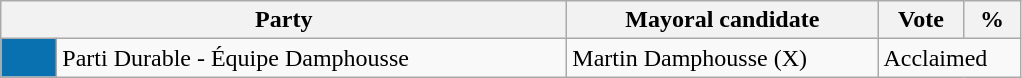<table class="wikitable">
<tr>
<th bgcolor="#DDDDFF" width="370px" colspan="2">Party</th>
<th bgcolor="#DDDDFF" width="200px">Mayoral candidate</th>
<th bgcolor="#DDDDFF" width="50px">Vote</th>
<th bgcolor="#DDDDFF" width="30px">%</th>
</tr>
<tr>
<td bgcolor=#0971B0  width="30px"> </td>
<td>Parti Durable - Équipe Damphousse</td>
<td>Martin Damphousse (X)</td>
<td colspan="2">Acclaimed</td>
</tr>
</table>
